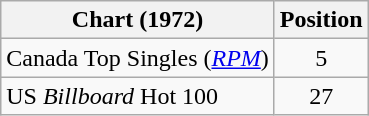<table class="wikitable plainrowheaders">
<tr>
<th>Chart (1972)</th>
<th>Position</th>
</tr>
<tr>
<td>Canada Top Singles (<em><a href='#'>RPM</a></em>)</td>
<td style="text-align:center;">5</td>
</tr>
<tr>
<td>US <em>Billboard</em> Hot 100</td>
<td style="text-align:center;">27</td>
</tr>
</table>
